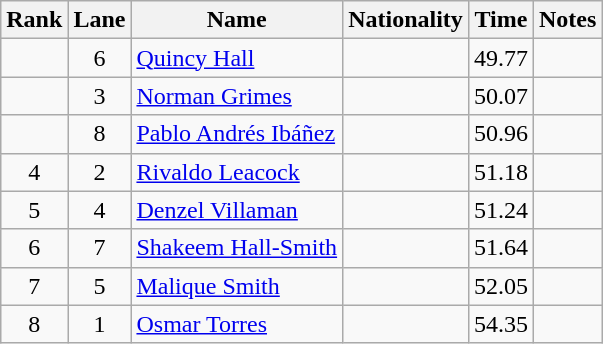<table class="wikitable sortable" style="text-align:center">
<tr>
<th>Rank</th>
<th>Lane</th>
<th>Name</th>
<th>Nationality</th>
<th>Time</th>
<th>Notes</th>
</tr>
<tr>
<td></td>
<td>6</td>
<td align=left><a href='#'>Quincy Hall</a></td>
<td align=left></td>
<td>49.77</td>
<td></td>
</tr>
<tr>
<td></td>
<td>3</td>
<td align=left><a href='#'>Norman Grimes</a></td>
<td align=left></td>
<td>50.07</td>
<td></td>
</tr>
<tr>
<td></td>
<td>8</td>
<td align=left><a href='#'>Pablo Andrés Ibáñez</a></td>
<td align=left></td>
<td>50.96</td>
<td></td>
</tr>
<tr>
<td>4</td>
<td>2</td>
<td align=left><a href='#'>Rivaldo Leacock</a></td>
<td align=left></td>
<td>51.18</td>
<td></td>
</tr>
<tr>
<td>5</td>
<td>4</td>
<td align=left><a href='#'>Denzel Villaman</a></td>
<td align=left></td>
<td>51.24</td>
<td></td>
</tr>
<tr>
<td>6</td>
<td>7</td>
<td align=left><a href='#'>Shakeem Hall-Smith</a></td>
<td align=left></td>
<td>51.64</td>
<td></td>
</tr>
<tr>
<td>7</td>
<td>5</td>
<td align=left><a href='#'>Malique Smith</a></td>
<td align=left></td>
<td>52.05</td>
<td></td>
</tr>
<tr>
<td>8</td>
<td>1</td>
<td align=left><a href='#'>Osmar Torres</a></td>
<td align=left></td>
<td>54.35</td>
<td></td>
</tr>
</table>
